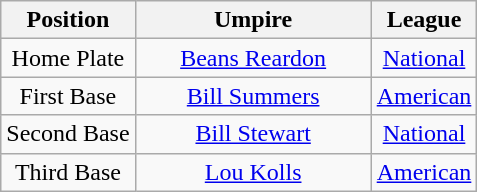<table class="wikitable" style="font-size: 100%; text-align:center;">
<tr>
<th>Position</th>
<th width="150">Umpire</th>
<th>League</th>
</tr>
<tr>
<td>Home Plate</td>
<td><a href='#'>Beans Reardon</a></td>
<td><a href='#'>National</a></td>
</tr>
<tr>
<td>First Base</td>
<td><a href='#'>Bill Summers</a></td>
<td><a href='#'>American</a></td>
</tr>
<tr>
<td>Second Base</td>
<td><a href='#'>Bill Stewart</a></td>
<td><a href='#'>National</a></td>
</tr>
<tr>
<td>Third Base</td>
<td><a href='#'>Lou Kolls</a></td>
<td><a href='#'>American</a></td>
</tr>
</table>
